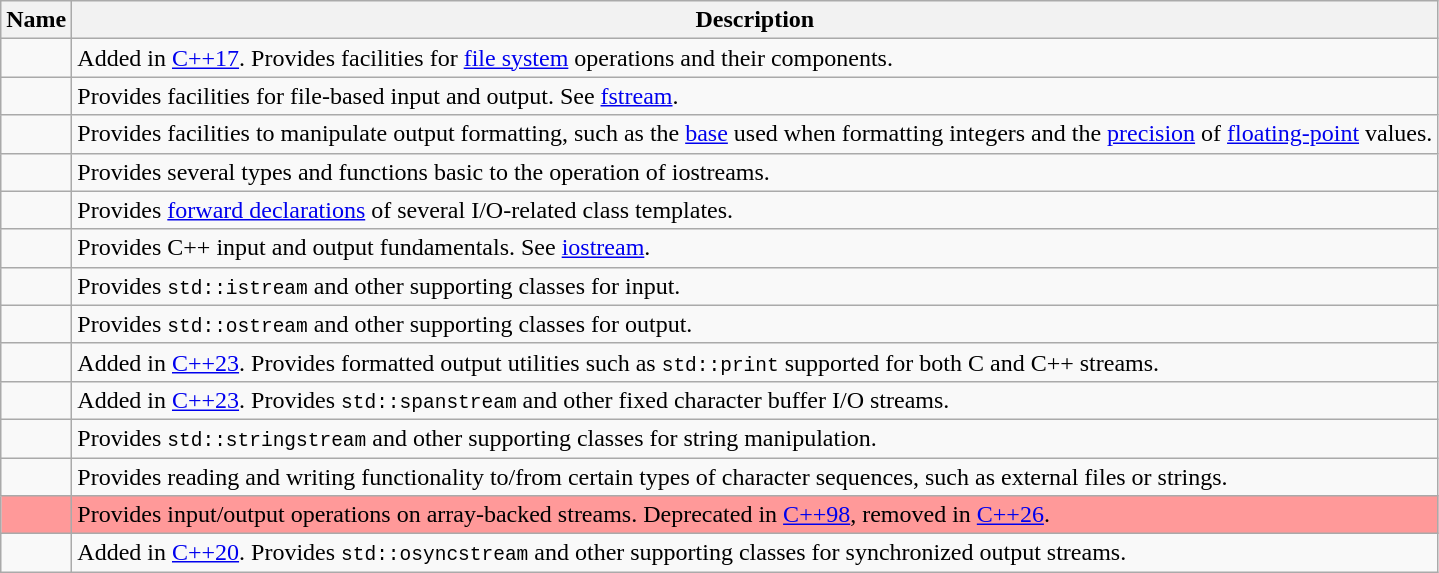<table class="wikitable">
<tr>
<th>Name</th>
<th>Description</th>
</tr>
<tr>
<td></td>
<td>Added in <a href='#'>C++17</a>. Provides facilities for <a href='#'>file system</a> operations and their components.</td>
</tr>
<tr>
<td></td>
<td>Provides facilities for file-based input and output. See <a href='#'>fstream</a>.</td>
</tr>
<tr>
<td></td>
<td>Provides facilities to manipulate output formatting, such as the <a href='#'>base</a> used when formatting integers and the <a href='#'>precision</a> of <a href='#'>floating-point</a> values.</td>
</tr>
<tr>
<td></td>
<td>Provides several types and functions basic to the operation of iostreams.</td>
</tr>
<tr>
<td></td>
<td>Provides <a href='#'>forward declarations</a> of several I/O-related class templates.</td>
</tr>
<tr>
<td></td>
<td>Provides C++ input and output fundamentals. See <a href='#'>iostream</a>.</td>
</tr>
<tr>
<td></td>
<td>Provides <code>std::istream</code> and other supporting classes for input.</td>
</tr>
<tr>
<td></td>
<td>Provides <code>std::ostream</code> and other supporting classes for output.</td>
</tr>
<tr>
<td></td>
<td>Added in <a href='#'>C++23</a>. Provides formatted output utilities such as <code>std::print</code> supported for both C and C++ streams.</td>
</tr>
<tr>
<td></td>
<td>Added in <a href='#'>C++23</a>. Provides <code>std::spanstream</code> and other fixed character buffer I/O streams.</td>
</tr>
<tr>
<td></td>
<td>Provides <code>std::stringstream</code> and other supporting classes for string manipulation.</td>
</tr>
<tr>
<td></td>
<td>Provides reading and writing functionality to/from certain types of character sequences, such as external files or strings.</td>
</tr>
<tr>
<td style="background:#F99"></td>
<td style="background:#F99">Provides input/output operations on array-backed streams. Deprecated in <a href='#'>C++98</a>, removed in <a href='#'>C++26</a>.</td>
</tr>
<tr>
<td></td>
<td>Added in <a href='#'>C++20</a>. Provides <code>std::osyncstream</code> and other supporting classes for synchronized output streams.</td>
</tr>
</table>
